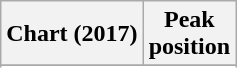<table class="wikitable sortable plainrowheaders" style="text-align:center">
<tr>
<th scope="col">Chart (2017)</th>
<th scope="col">Peak<br> position</th>
</tr>
<tr>
</tr>
<tr>
</tr>
</table>
